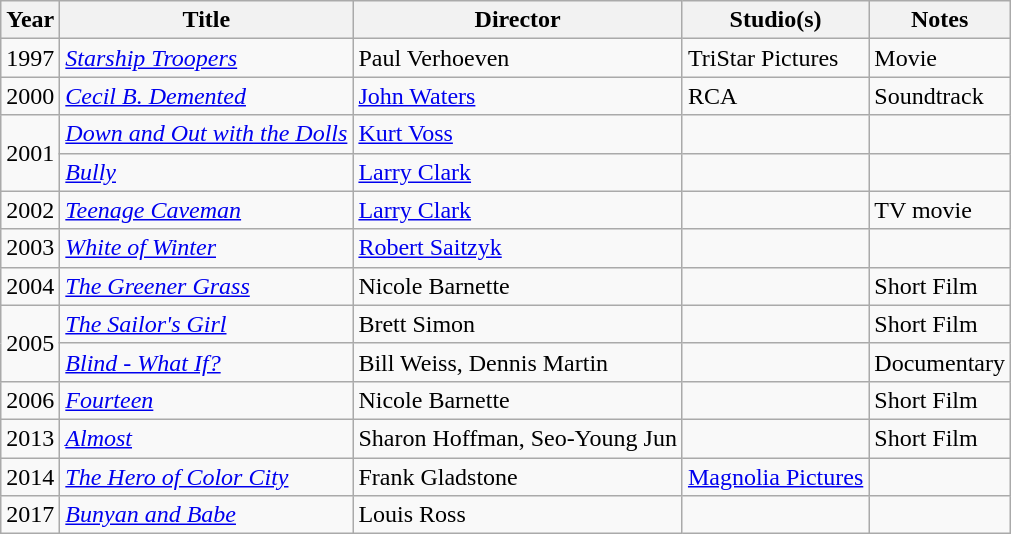<table class="wikitable sortable">
<tr>
<th>Year</th>
<th>Title</th>
<th>Director</th>
<th>Studio(s)</th>
<th>Notes</th>
</tr>
<tr>
<td>1997</td>
<td><a href='#'><em>Starship Troopers</em></a></td>
<td>Paul Verhoeven</td>
<td>TriStar Pictures</td>
<td>Movie</td>
</tr>
<tr>
<td>2000</td>
<td><em><a href='#'>Cecil B. Demented</a></em></td>
<td><a href='#'>John Waters</a></td>
<td>RCA</td>
<td>Soundtrack</td>
</tr>
<tr>
<td rowspan="2">2001</td>
<td><em><a href='#'>Down and Out with the Dolls</a></em></td>
<td><a href='#'>Kurt Voss</a></td>
<td></td>
<td></td>
</tr>
<tr>
<td><a href='#'><em>Bully</em></a></td>
<td><a href='#'>Larry Clark</a></td>
<td></td>
<td></td>
</tr>
<tr>
<td>2002</td>
<td><a href='#'><em>Teenage Caveman</em></a></td>
<td><a href='#'>Larry Clark</a></td>
<td></td>
<td>TV movie</td>
</tr>
<tr>
<td>2003</td>
<td><em><a href='#'>White of Winter</a></em></td>
<td><a href='#'>Robert Saitzyk</a></td>
<td></td>
<td></td>
</tr>
<tr>
<td>2004</td>
<td><em><a href='#'>The Greener Grass</a></em></td>
<td>Nicole Barnette</td>
<td></td>
<td>Short Film</td>
</tr>
<tr>
<td rowspan="2">2005</td>
<td><em><a href='#'>The Sailor's Girl</a></em></td>
<td>Brett Simon</td>
<td></td>
<td>Short Film</td>
</tr>
<tr>
<td><em><a href='#'>Blind - What If?</a></em></td>
<td>Bill Weiss, Dennis Martin</td>
<td></td>
<td>Documentary</td>
</tr>
<tr>
<td>2006</td>
<td><a href='#'><em>Fourteen</em></a></td>
<td>Nicole Barnette</td>
<td></td>
<td>Short Film</td>
</tr>
<tr>
<td>2013</td>
<td><a href='#'><em>Almost</em></a></td>
<td>Sharon Hoffman, Seo-Young Jun</td>
<td></td>
<td>Short Film</td>
</tr>
<tr>
<td>2014</td>
<td><em><a href='#'>The Hero of Color City</a></em></td>
<td>Frank Gladstone</td>
<td><a href='#'>Magnolia Pictures</a></td>
<td></td>
</tr>
<tr>
<td>2017</td>
<td><em><a href='#'>Bunyan and Babe</a></em></td>
<td>Louis Ross</td>
<td></td>
<td></td>
</tr>
</table>
